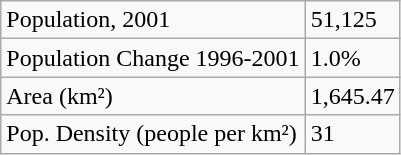<table class="wikitable">
<tr>
<td>Population, 2001</td>
<td>51,125</td>
</tr>
<tr>
<td>Population Change 1996-2001</td>
<td>1.0%</td>
</tr>
<tr>
<td>Area (km²)</td>
<td>1,645.47</td>
</tr>
<tr>
<td>Pop. Density (people per km²)</td>
<td>31</td>
</tr>
</table>
